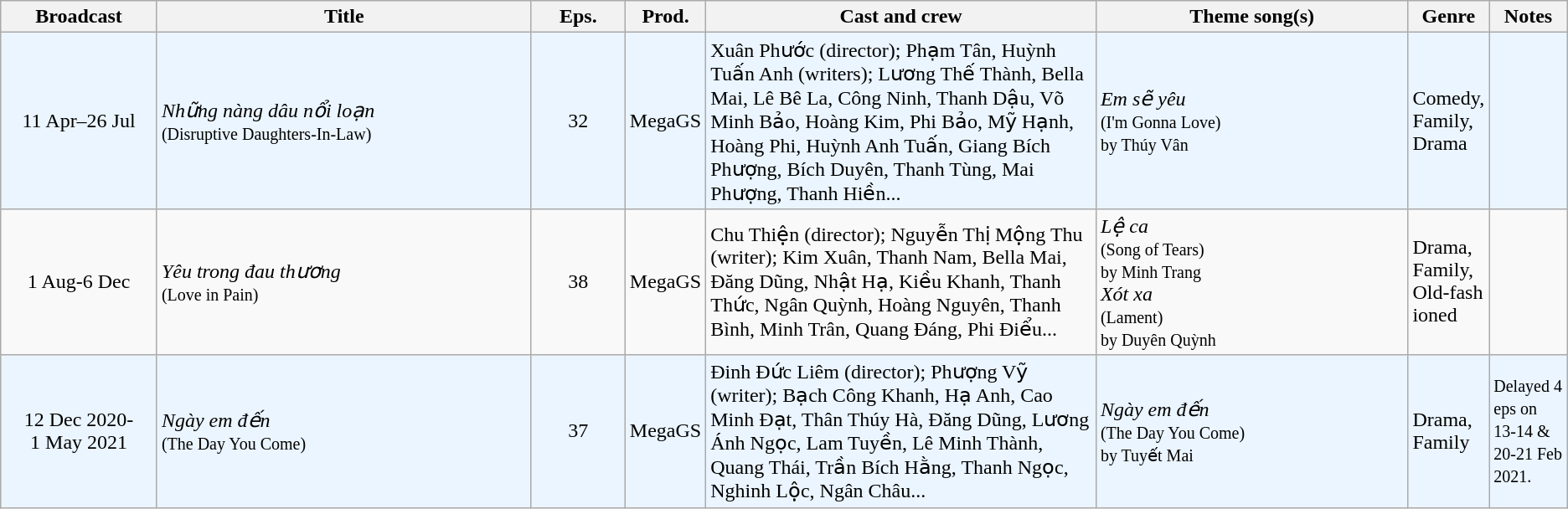<table class="wikitable sortable">
<tr>
<th style="width:10%;">Broadcast</th>
<th style="width:24%;">Title</th>
<th style="width:6%;">Eps.</th>
<th style="width:5%;">Prod.</th>
<th style="width:25%;">Cast and crew</th>
<th style="width:20%;">Theme song(s)</th>
<th style="width:5%;">Genre</th>
<th style="width:5%;">Notes</th>
</tr>
<tr ---- bgcolor="#ebf5ff">
<td style="text-align:center;">11 Apr–26 Jul <br></td>
<td><em>Những nàng dâu nổi loạn</em> <br><small>(Disruptive Daughters-In-Law)</small></td>
<td style="text-align:center;">32</td>
<td style="text-align:center;">MegaGS</td>
<td>Xuân Phước (director); Phạm Tân, Huỳnh Tuấn Anh (writers); Lương Thế Thành, Bella Mai, Lê Bê La, Công Ninh, Thanh Dậu, Võ Minh Bảo, Hoàng Kim, Phi Bảo, Mỹ Hạnh, Hoàng Phi, Huỳnh Anh Tuấn, Giang Bích Phượng, Bích Duyên, Thanh Tùng, Mai Phượng, Thanh Hiền...</td>
<td><em>Em sẽ yêu</em> <br><small>(I'm Gonna Love)<br>by Thúy Vân<br></small></td>
<td>Comedy, Family, Drama</td>
<td></td>
</tr>
<tr>
<td style="text-align:center;">1 Aug-6 Dec <br></td>
<td><em>Yêu trong đau thương</em> <br><small>(Love in Pain)</small></td>
<td style="text-align:center;">38</td>
<td style="text-align:center;">MegaGS</td>
<td>Chu Thiện (director); Nguyễn Thị Mộng Thu (writer); Kim Xuân, Thanh Nam, Bella Mai, Đăng Dũng, Nhật Hạ, Kiều Khanh, Thanh Thức, Ngân Quỳnh, Hoàng Nguyên, Thanh Bình, Minh Trân, Quang Đáng, Phi Điểu...</td>
<td><em>Lệ ca</em> <br><small>(Song of Tears)<br>by Minh Trang</small><br><em>Xót xa</em> <br><small>(Lament)<br>by Duyên Quỳnh</small></td>
<td>Drama, Family, Old-fash ioned</td>
<td></td>
</tr>
<tr ---- bgcolor="#ebf5ff">
<td style="text-align:center;">12 Dec 2020-<br>1 May 2021 <br></td>
<td><em>Ngày em đến</em> <br><small>(The Day You Come)</small></td>
<td style="text-align:center;">37</td>
<td style="text-align:center;">MegaGS</td>
<td>Đinh Đức Liêm (director); Phượng Vỹ (writer); Bạch Công Khanh, Hạ Anh, Cao Minh Đạt, Thân Thúy Hà, Đăng Dũng, Lương Ánh Ngọc, Lam Tuyền, Lê Minh Thành, Quang Thái, Trần Bích Hằng, Thanh Ngọc, Nghinh Lộc, Ngân Châu...</td>
<td><em>Ngày em đến</em> <br><small>(The Day You Come)<br>by Tuyết Mai</small></td>
<td>Drama, Family</td>
<td><small>Delayed 4 eps on 13-14 & 20-21 Feb 2021.</small></td>
</tr>
</table>
